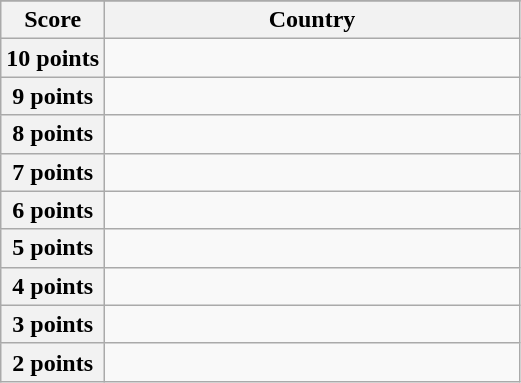<table class="wikitable">
<tr>
</tr>
<tr>
<th scope="col" width="20%">Score</th>
<th scope="col">Country</th>
</tr>
<tr>
<th scope="row">10 points</th>
<td></td>
</tr>
<tr>
<th scope="row">9 points</th>
<td></td>
</tr>
<tr>
<th scope="row">8 points</th>
<td></td>
</tr>
<tr>
<th scope="row">7 points</th>
<td></td>
</tr>
<tr>
<th scope="row">6 points</th>
<td></td>
</tr>
<tr>
<th scope="row">5 points</th>
<td></td>
</tr>
<tr>
<th scope="row">4 points</th>
<td></td>
</tr>
<tr>
<th scope="row">3 points</th>
<td></td>
</tr>
<tr>
<th scope="row">2 points</th>
<td></td>
</tr>
</table>
